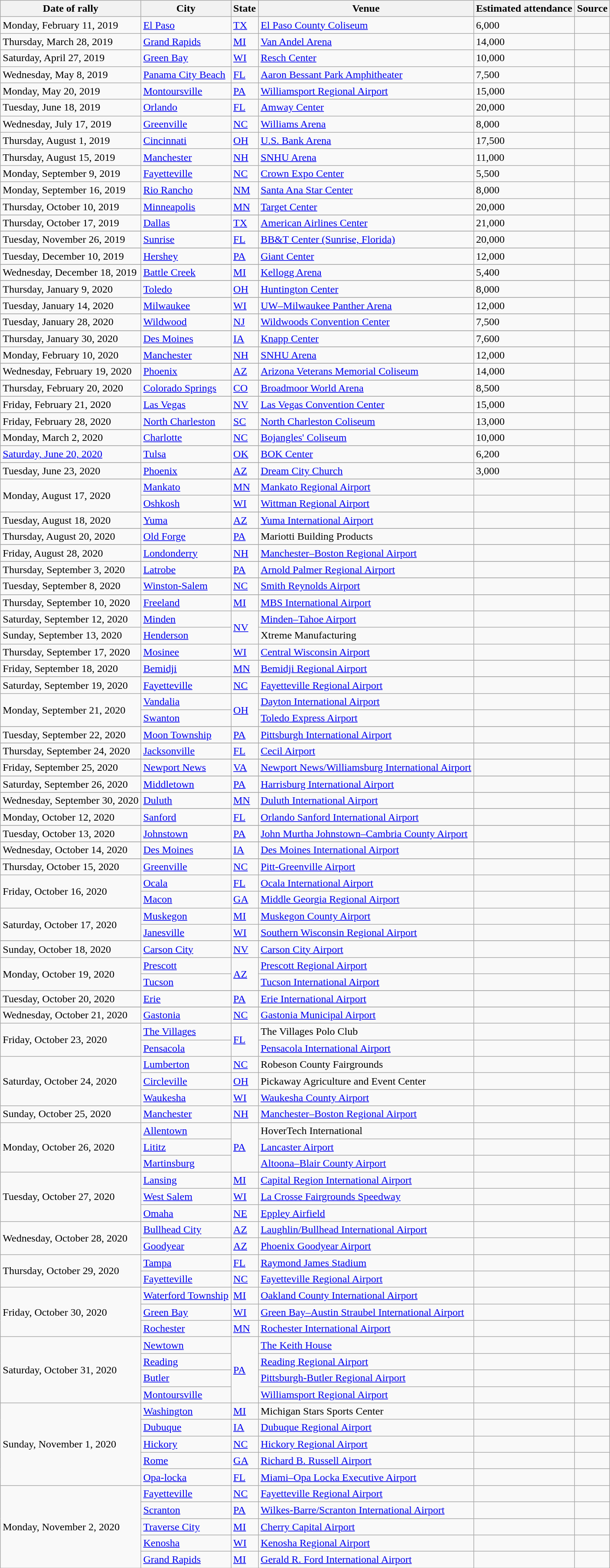<table class="wikitable sortable mw-collapsible">
<tr>
<th scope="col">Date of rally</th>
<th scope="col">City</th>
<th scope="col">State</th>
<th scope="col">Venue</th>
<th scope="col">Estimated attendance</th>
<th scope="col">Source</th>
</tr>
<tr>
<td>Monday, February 11, 2019</td>
<td><a href='#'>El Paso</a></td>
<td><a href='#'>TX</a></td>
<td><a href='#'>El Paso County Coliseum</a></td>
<td>6,000</td>
<td></td>
</tr>
<tr>
<td>Thursday, March 28, 2019</td>
<td><a href='#'>Grand Rapids</a></td>
<td><a href='#'>MI</a></td>
<td><a href='#'>Van Andel Arena</a></td>
<td>14,000</td>
<td></td>
</tr>
<tr>
<td>Saturday, April 27, 2019</td>
<td><a href='#'>Green Bay</a></td>
<td><a href='#'>WI</a></td>
<td><a href='#'>Resch Center</a></td>
<td>10,000</td>
<td></td>
</tr>
<tr>
<td>Wednesday, May 8, 2019</td>
<td><a href='#'>Panama City Beach</a></td>
<td><a href='#'>FL</a></td>
<td><a href='#'>Aaron Bessant Park Amphitheater</a></td>
<td>7,500</td>
<td></td>
</tr>
<tr>
<td>Monday, May 20, 2019</td>
<td><a href='#'>Montoursville</a></td>
<td><a href='#'>PA</a></td>
<td><a href='#'>Williamsport Regional Airport</a></td>
<td>15,000</td>
<td></td>
</tr>
<tr>
<td>Tuesday, June 18, 2019</td>
<td><a href='#'>Orlando</a></td>
<td><a href='#'>FL</a></td>
<td><a href='#'>Amway Center</a></td>
<td>20,000</td>
<td></td>
</tr>
<tr>
<td>Wednesday, July 17, 2019</td>
<td><a href='#'>Greenville</a></td>
<td><a href='#'>NC</a></td>
<td><a href='#'>Williams Arena</a></td>
<td>8,000</td>
<td></td>
</tr>
<tr>
<td>Thursday, August 1, 2019</td>
<td><a href='#'>Cincinnati</a></td>
<td><a href='#'>OH</a></td>
<td><a href='#'>U.S. Bank Arena</a></td>
<td>17,500</td>
<td></td>
</tr>
<tr>
<td>Thursday, August 15, 2019</td>
<td><a href='#'>Manchester</a></td>
<td><a href='#'>NH</a></td>
<td><a href='#'>SNHU Arena</a></td>
<td>11,000</td>
<td></td>
</tr>
<tr>
<td>Monday, September 9, 2019</td>
<td><a href='#'>Fayetteville</a></td>
<td><a href='#'>NC</a></td>
<td><a href='#'>Crown Expo Center</a></td>
<td>5,500</td>
<td></td>
</tr>
<tr>
<td>Monday, September 16, 2019</td>
<td><a href='#'>Rio Rancho</a></td>
<td><a href='#'>NM</a></td>
<td><a href='#'>Santa Ana Star Center</a></td>
<td>8,000</td>
<td></td>
</tr>
<tr>
<td>Thursday, October 10, 2019</td>
<td><a href='#'>Minneapolis</a></td>
<td><a href='#'>MN</a></td>
<td><a href='#'>Target Center</a></td>
<td>20,000</td>
<td></td>
</tr>
<tr>
</tr>
<tr>
<td>Thursday, October 17, 2019</td>
<td><a href='#'>Dallas</a></td>
<td><a href='#'>TX</a></td>
<td><a href='#'>American Airlines Center</a></td>
<td>21,000</td>
<td><br></td>
</tr>
<tr>
</tr>
<tr>
</tr>
<tr>
</tr>
<tr>
</tr>
<tr>
</tr>
<tr>
<td>Tuesday, November 26, 2019</td>
<td><a href='#'>Sunrise</a></td>
<td><a href='#'>FL</a></td>
<td><a href='#'>BB&T Center (Sunrise, Florida)</a></td>
<td>20,000</td>
<td></td>
</tr>
<tr>
</tr>
<tr>
<td>Tuesday, December 10, 2019</td>
<td><a href='#'>Hershey</a></td>
<td><a href='#'>PA</a></td>
<td><a href='#'>Giant Center</a></td>
<td>12,000</td>
<td></td>
</tr>
<tr>
</tr>
<tr>
<td>Wednesday, December 18, 2019</td>
<td><a href='#'>Battle Creek</a></td>
<td><a href='#'>MI</a></td>
<td><a href='#'>Kellogg Arena</a></td>
<td>5,400</td>
<td></td>
</tr>
<tr>
</tr>
<tr>
</tr>
<tr>
<td>Thursday, January 9, 2020</td>
<td><a href='#'>Toledo</a></td>
<td><a href='#'>OH</a></td>
<td><a href='#'>Huntington Center</a></td>
<td>8,000</td>
<td></td>
</tr>
<tr>
</tr>
<tr>
<td>Tuesday, January 14, 2020</td>
<td><a href='#'>Milwaukee</a></td>
<td><a href='#'>WI</a></td>
<td><a href='#'>UW–Milwaukee Panther Arena</a></td>
<td>12,000</td>
<td></td>
</tr>
<tr>
</tr>
<tr>
<td>Tuesday, January 28, 2020</td>
<td><a href='#'>Wildwood</a></td>
<td><a href='#'>NJ</a></td>
<td><a href='#'>Wildwoods Convention Center</a></td>
<td>7,500</td>
<td></td>
</tr>
<tr>
</tr>
<tr>
<td>Thursday, January 30, 2020</td>
<td><a href='#'>Des Moines</a></td>
<td><a href='#'>IA</a></td>
<td><a href='#'>Knapp Center</a></td>
<td>7,600</td>
<td></td>
</tr>
<tr>
</tr>
<tr>
<td>Monday, February 10, 2020</td>
<td><a href='#'>Manchester</a></td>
<td><a href='#'>NH</a></td>
<td><a href='#'>SNHU Arena</a></td>
<td>12,000</td>
<td></td>
</tr>
<tr>
</tr>
<tr>
<td>Wednesday, February 19, 2020</td>
<td><a href='#'>Phoenix</a></td>
<td><a href='#'>AZ</a></td>
<td><a href='#'>Arizona Veterans Memorial Coliseum</a></td>
<td>14,000</td>
<td></td>
</tr>
<tr>
</tr>
<tr>
<td>Thursday, February 20, 2020</td>
<td><a href='#'>Colorado Springs</a></td>
<td><a href='#'>CO</a></td>
<td><a href='#'>Broadmoor World Arena</a></td>
<td>8,500</td>
<td></td>
</tr>
<tr>
</tr>
<tr>
<td>Friday, February 21, 2020</td>
<td><a href='#'>Las Vegas</a></td>
<td><a href='#'>NV</a></td>
<td><a href='#'>Las Vegas Convention Center</a></td>
<td>15,000</td>
<td></td>
</tr>
<tr>
</tr>
<tr>
<td>Friday, February 28, 2020</td>
<td><a href='#'>North Charleston</a></td>
<td><a href='#'>SC</a></td>
<td><a href='#'>North Charleston Coliseum</a></td>
<td>13,000</td>
<td></td>
</tr>
<tr>
</tr>
<tr>
<td>Monday, March 2, 2020</td>
<td><a href='#'>Charlotte</a></td>
<td><a href='#'>NC</a></td>
<td><a href='#'>Bojangles' Coliseum</a></td>
<td>10,000</td>
<td></td>
</tr>
<tr>
</tr>
<tr>
<td><a href='#'>Saturday, June 20, 2020</a></td>
<td><a href='#'>Tulsa</a></td>
<td><a href='#'>OK</a></td>
<td><a href='#'>BOK Center</a></td>
<td>6,200</td>
<td></td>
</tr>
<tr>
</tr>
<tr>
<td>Tuesday, June 23, 2020</td>
<td><a href='#'>Phoenix</a></td>
<td><a href='#'>AZ</a></td>
<td><a href='#'>Dream City Church</a></td>
<td>3,000</td>
<td></td>
</tr>
<tr>
</tr>
<tr>
<td rowspan=2>Monday, August 17, 2020</td>
<td><a href='#'>Mankato</a></td>
<td><a href='#'>MN</a></td>
<td><a href='#'>Mankato Regional Airport</a></td>
<td></td>
<td></td>
</tr>
<tr>
<td><a href='#'>Oshkosh</a></td>
<td><a href='#'>WI</a></td>
<td><a href='#'>Wittman Regional Airport</a></td>
<td></td>
<td></td>
</tr>
<tr>
</tr>
<tr>
<td>Tuesday, August 18, 2020</td>
<td><a href='#'>Yuma</a></td>
<td><a href='#'>AZ</a></td>
<td><a href='#'>Yuma International Airport</a></td>
<td></td>
<td></td>
</tr>
<tr>
</tr>
<tr>
<td>Thursday, August 20, 2020</td>
<td><a href='#'>Old Forge</a></td>
<td><a href='#'>PA</a></td>
<td>Mariotti Building Products</td>
<td></td>
<td></td>
</tr>
<tr>
</tr>
<tr>
<td>Friday, August 28, 2020</td>
<td><a href='#'>Londonderry</a></td>
<td><a href='#'>NH</a></td>
<td><a href='#'>Manchester–Boston Regional Airport</a></td>
<td></td>
<td></td>
</tr>
<tr>
</tr>
<tr>
<td>Thursday, September 3, 2020</td>
<td><a href='#'>Latrobe</a></td>
<td><a href='#'>PA</a></td>
<td><a href='#'>Arnold Palmer Regional Airport</a></td>
<td></td>
<td></td>
</tr>
<tr>
</tr>
<tr>
<td>Tuesday, September 8, 2020</td>
<td><a href='#'>Winston-Salem</a></td>
<td><a href='#'>NC</a></td>
<td><a href='#'>Smith Reynolds Airport</a></td>
<td></td>
<td></td>
</tr>
<tr>
</tr>
<tr>
<td>Thursday, September 10, 2020</td>
<td><a href='#'>Freeland</a></td>
<td><a href='#'>MI</a></td>
<td><a href='#'>MBS International Airport</a></td>
<td></td>
<td></td>
</tr>
<tr>
<td>Saturday, September 12, 2020</td>
<td><a href='#'>Minden</a></td>
<td rowspan=2><a href='#'>NV</a></td>
<td><a href='#'>Minden–Tahoe Airport</a></td>
<td></td>
<td></td>
</tr>
<tr>
<td>Sunday, September 13, 2020</td>
<td><a href='#'>Henderson</a></td>
<td>Xtreme Manufacturing</td>
<td></td>
<td></td>
</tr>
<tr>
<td>Thursday, September 17, 2020</td>
<td><a href='#'>Mosinee</a></td>
<td><a href='#'>WI</a></td>
<td><a href='#'>Central Wisconsin Airport</a></td>
<td></td>
<td></td>
</tr>
<tr>
</tr>
<tr>
<td>Friday, September 18, 2020</td>
<td><a href='#'>Bemidji</a></td>
<td><a href='#'>MN</a></td>
<td><a href='#'>Bemidji Regional Airport</a></td>
<td></td>
<td></td>
</tr>
<tr>
</tr>
<tr>
<td>Saturday, September 19, 2020</td>
<td><a href='#'>Fayetteville</a></td>
<td><a href='#'>NC</a></td>
<td><a href='#'>Fayetteville Regional Airport</a></td>
<td></td>
<td></td>
</tr>
<tr>
<td rowspan=2>Monday, September 21, 2020</td>
<td><a href='#'>Vandalia</a></td>
<td rowspan=2><a href='#'>OH</a></td>
<td><a href='#'>Dayton International Airport</a></td>
<td></td>
<td></td>
</tr>
<tr>
<td><a href='#'>Swanton</a></td>
<td><a href='#'>Toledo Express Airport</a></td>
<td></td>
<td></td>
</tr>
<tr>
</tr>
<tr>
<td>Tuesday, September 22, 2020</td>
<td><a href='#'>Moon Township</a></td>
<td><a href='#'>PA</a></td>
<td><a href='#'>Pittsburgh International Airport</a></td>
<td></td>
<td></td>
</tr>
<tr>
</tr>
<tr>
<td>Thursday, September 24, 2020</td>
<td><a href='#'>Jacksonville</a></td>
<td><a href='#'>FL</a></td>
<td><a href='#'>Cecil Airport</a></td>
<td></td>
<td></td>
</tr>
<tr>
</tr>
<tr>
<td>Friday, September 25, 2020</td>
<td><a href='#'>Newport News</a></td>
<td><a href='#'>VA</a></td>
<td><a href='#'>Newport News/Williamsburg International Airport</a></td>
<td></td>
<td></td>
</tr>
<tr>
</tr>
<tr>
<td>Saturday, September 26, 2020</td>
<td><a href='#'>Middletown</a></td>
<td><a href='#'>PA</a></td>
<td><a href='#'>Harrisburg International Airport</a></td>
<td></td>
<td></td>
</tr>
<tr>
</tr>
<tr>
<td>Wednesday, September 30, 2020</td>
<td><a href='#'>Duluth</a></td>
<td><a href='#'>MN</a></td>
<td><a href='#'>Duluth International Airport</a></td>
<td></td>
<td></td>
</tr>
<tr>
</tr>
<tr>
<td>Monday, October 12, 2020</td>
<td><a href='#'>Sanford</a></td>
<td><a href='#'>FL</a></td>
<td><a href='#'>Orlando Sanford International Airport</a></td>
<td></td>
<td></td>
</tr>
<tr>
</tr>
<tr>
<td>Tuesday, October 13, 2020</td>
<td><a href='#'>Johnstown</a></td>
<td><a href='#'>PA</a></td>
<td><a href='#'>John Murtha Johnstown–Cambria County Airport</a></td>
<td></td>
<td></td>
</tr>
<tr>
</tr>
<tr>
<td>Wednesday, October 14, 2020</td>
<td><a href='#'>Des Moines</a></td>
<td><a href='#'>IA</a></td>
<td><a href='#'>Des Moines International Airport</a></td>
<td></td>
<td></td>
</tr>
<tr>
</tr>
<tr>
<td>Thursday, October 15, 2020</td>
<td><a href='#'>Greenville</a></td>
<td><a href='#'>NC</a></td>
<td><a href='#'>Pitt-Greenville Airport</a></td>
<td></td>
<td></td>
</tr>
<tr>
<td rowspan=2>Friday, October 16, 2020</td>
<td><a href='#'>Ocala</a></td>
<td><a href='#'>FL</a></td>
<td><a href='#'>Ocala International Airport</a></td>
<td></td>
<td></td>
</tr>
<tr>
<td><a href='#'>Macon</a></td>
<td><a href='#'>GA</a></td>
<td><a href='#'>Middle Georgia Regional Airport</a></td>
<td></td>
<td></td>
</tr>
<tr>
<td rowspan=2>Saturday, October 17, 2020</td>
<td><a href='#'>Muskegon</a></td>
<td><a href='#'>MI</a></td>
<td><a href='#'>Muskegon County Airport</a></td>
<td></td>
<td></td>
</tr>
<tr>
<td><a href='#'>Janesville</a></td>
<td><a href='#'>WI</a></td>
<td><a href='#'>Southern Wisconsin Regional Airport</a></td>
<td></td>
<td></td>
</tr>
<tr>
</tr>
<tr>
<td>Sunday, October 18, 2020</td>
<td><a href='#'>Carson City</a></td>
<td><a href='#'>NV</a></td>
<td><a href='#'>Carson City Airport</a></td>
<td></td>
<td></td>
</tr>
<tr>
<td rowspan=2>Monday, October 19, 2020</td>
<td><a href='#'>Prescott</a></td>
<td rowspan=2><a href='#'>AZ</a></td>
<td><a href='#'>Prescott Regional Airport</a></td>
<td></td>
<td></td>
</tr>
<tr>
<td><a href='#'>Tucson</a></td>
<td><a href='#'>Tucson International Airport</a></td>
<td></td>
<td></td>
</tr>
<tr>
</tr>
<tr>
<td>Tuesday, October 20, 2020</td>
<td><a href='#'>Erie</a></td>
<td><a href='#'>PA</a></td>
<td><a href='#'>Erie International Airport</a></td>
<td></td>
<td></td>
</tr>
<tr>
</tr>
<tr>
<td>Wednesday, October 21, 2020</td>
<td><a href='#'>Gastonia</a></td>
<td><a href='#'>NC</a></td>
<td><a href='#'>Gastonia Municipal Airport</a></td>
<td></td>
<td></td>
</tr>
<tr>
<td rowspan=2>Friday, October 23, 2020</td>
<td><a href='#'>The Villages</a></td>
<td rowspan=2><a href='#'>FL</a></td>
<td>The Villages Polo Club</td>
<td></td>
<td></td>
</tr>
<tr>
<td><a href='#'>Pensacola</a></td>
<td><a href='#'>Pensacola International Airport</a></td>
<td></td>
<td></td>
</tr>
<tr>
<td rowspan="3">Saturday, October 24, 2020</td>
<td><a href='#'>Lumberton</a></td>
<td><a href='#'>NC</a></td>
<td>Robeson County Fairgrounds</td>
<td></td>
<td></td>
</tr>
<tr>
<td><a href='#'>Circleville</a></td>
<td><a href='#'>OH</a></td>
<td>Pickaway Agriculture and Event Center</td>
<td></td>
<td></td>
</tr>
<tr>
<td><a href='#'>Waukesha</a></td>
<td><a href='#'>WI</a></td>
<td><a href='#'>Waukesha County Airport</a></td>
<td></td>
<td></td>
</tr>
<tr>
<td>Sunday, October 25, 2020</td>
<td><a href='#'>Manchester</a></td>
<td><a href='#'>NH</a></td>
<td><a href='#'>Manchester–Boston Regional Airport</a></td>
<td></td>
<td></td>
</tr>
<tr>
<td rowspan="3">Monday, October 26, 2020</td>
<td><a href='#'>Allentown</a></td>
<td rowspan=3><a href='#'>PA</a></td>
<td>HoverTech International</td>
<td></td>
<td></td>
</tr>
<tr>
<td><a href='#'>Lititz</a></td>
<td><a href='#'>Lancaster Airport</a></td>
<td></td>
<td></td>
</tr>
<tr>
<td><a href='#'>Martinsburg</a></td>
<td><a href='#'>Altoona–Blair County Airport</a></td>
<td></td>
<td></td>
</tr>
<tr>
<td rowspan="3">Tuesday, October 27, 2020</td>
<td><a href='#'>Lansing</a></td>
<td><a href='#'>MI</a></td>
<td><a href='#'>Capital Region International Airport</a></td>
<td></td>
<td></td>
</tr>
<tr>
<td><a href='#'>West Salem</a></td>
<td><a href='#'>WI</a></td>
<td><a href='#'>La Crosse Fairgrounds Speedway</a></td>
<td></td>
<td></td>
</tr>
<tr>
<td><a href='#'>Omaha</a></td>
<td><a href='#'>NE</a></td>
<td><a href='#'>Eppley Airfield</a></td>
<td></td>
<td></td>
</tr>
<tr>
<td rowspan="2">Wednesday, October 28, 2020</td>
<td><a href='#'>Bullhead City</a></td>
<td><a href='#'>AZ</a></td>
<td><a href='#'>Laughlin/Bullhead International Airport</a></td>
<td></td>
<td></td>
</tr>
<tr>
<td><a href='#'>Goodyear</a></td>
<td><a href='#'>AZ</a></td>
<td><a href='#'>Phoenix Goodyear Airport</a></td>
<td></td>
<td></td>
</tr>
<tr>
<td rowspan="2">Thursday, October 29, 2020</td>
<td><a href='#'>Tampa</a></td>
<td><a href='#'>FL</a></td>
<td><a href='#'>Raymond James Stadium</a></td>
<td></td>
<td></td>
</tr>
<tr>
<td><a href='#'>Fayetteville</a></td>
<td><a href='#'>NC</a></td>
<td><a href='#'>Fayetteville Regional Airport</a></td>
<td></td>
<td></td>
</tr>
<tr>
<td rowspan="3">Friday, October 30, 2020</td>
<td><a href='#'>Waterford Township</a></td>
<td><a href='#'>MI</a></td>
<td><a href='#'>Oakland County International Airport</a></td>
<td></td>
<td></td>
</tr>
<tr>
<td><a href='#'>Green Bay</a></td>
<td><a href='#'>WI</a></td>
<td><a href='#'>Green Bay–Austin Straubel International Airport</a></td>
<td></td>
<td></td>
</tr>
<tr>
<td><a href='#'>Rochester</a></td>
<td><a href='#'>MN</a></td>
<td><a href='#'>Rochester International Airport</a></td>
<td></td>
<td></td>
</tr>
<tr>
<td rowspan="4">Saturday, October 31, 2020</td>
<td><a href='#'>Newtown</a></td>
<td rowspan=4><a href='#'>PA</a></td>
<td><a href='#'>The Keith House</a></td>
<td></td>
<td></td>
</tr>
<tr>
<td><a href='#'>Reading</a></td>
<td><a href='#'>Reading Regional Airport</a></td>
<td></td>
<td></td>
</tr>
<tr>
<td><a href='#'>Butler</a></td>
<td><a href='#'>Pittsburgh-Butler Regional Airport</a></td>
<td></td>
<td></td>
</tr>
<tr>
<td><a href='#'>Montoursville</a></td>
<td><a href='#'>Williamsport Regional Airport</a></td>
<td></td>
<td></td>
</tr>
<tr>
<td rowspan="5">Sunday, November 1, 2020</td>
<td><a href='#'>Washington</a></td>
<td><a href='#'>MI</a></td>
<td>Michigan Stars Sports Center</td>
<td></td>
<td></td>
</tr>
<tr>
<td><a href='#'>Dubuque</a></td>
<td><a href='#'>IA</a></td>
<td><a href='#'>Dubuque Regional Airport</a></td>
<td></td>
<td></td>
</tr>
<tr>
<td><a href='#'>Hickory</a></td>
<td><a href='#'>NC</a></td>
<td><a href='#'>Hickory Regional Airport</a></td>
<td></td>
<td></td>
</tr>
<tr>
<td><a href='#'>Rome</a></td>
<td><a href='#'>GA</a></td>
<td><a href='#'>Richard B. Russell Airport</a></td>
<td></td>
<td></td>
</tr>
<tr>
<td><a href='#'>Opa-locka</a></td>
<td><a href='#'>FL</a></td>
<td><a href='#'>Miami–Opa Locka Executive Airport</a></td>
<td></td>
<td></td>
</tr>
<tr>
<td rowspan="5">Monday, November 2, 2020</td>
<td><a href='#'>Fayetteville</a></td>
<td><a href='#'>NC</a></td>
<td><a href='#'>Fayetteville Regional Airport</a></td>
<td></td>
<td></td>
</tr>
<tr>
<td><a href='#'>Scranton</a></td>
<td><a href='#'>PA</a></td>
<td><a href='#'>Wilkes-Barre/Scranton International Airport</a></td>
<td></td>
<td></td>
</tr>
<tr>
<td><a href='#'>Traverse City</a></td>
<td><a href='#'>MI</a></td>
<td><a href='#'>Cherry Capital Airport</a></td>
<td></td>
<td></td>
</tr>
<tr>
<td><a href='#'>Kenosha</a></td>
<td><a href='#'>WI</a></td>
<td><a href='#'>Kenosha Regional Airport</a></td>
<td></td>
<td></td>
</tr>
<tr>
<td><a href='#'>Grand Rapids</a></td>
<td><a href='#'>MI</a></td>
<td><a href='#'>Gerald R. Ford International Airport</a></td>
<td></td>
<td></td>
</tr>
</table>
